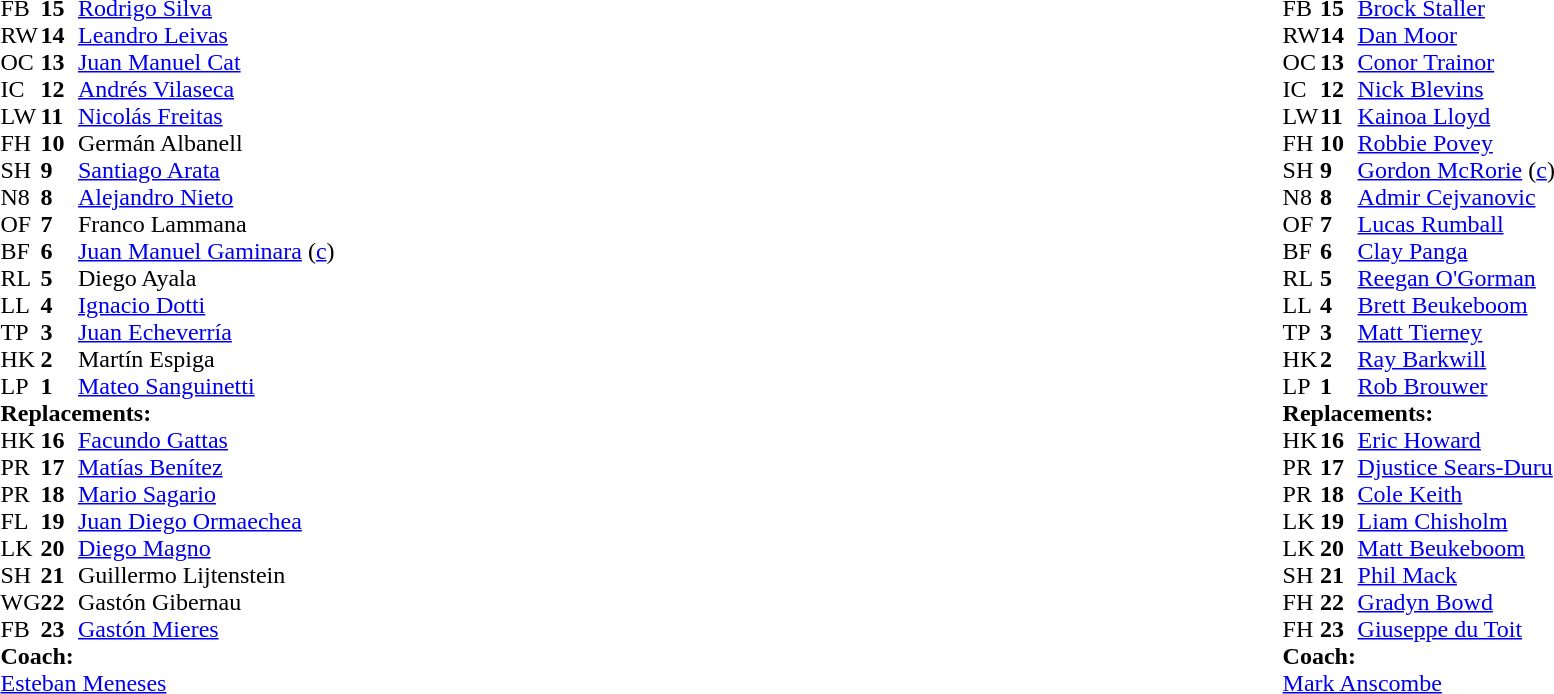<table style="width:100%">
<tr>
<td style="vertical-align:top; width:50%"><br><table cellspacing="0" cellpadding="0">
<tr>
<th width="25"></th>
<th width="25"></th>
</tr>
<tr>
<td>FB</td>
<td><strong>15</strong></td>
<td><a href='#'>Rodrigo Silva</a></td>
</tr>
<tr>
<td>RW</td>
<td><strong>14</strong></td>
<td><a href='#'>Leandro Leivas</a></td>
</tr>
<tr>
<td>OC</td>
<td><strong>13</strong></td>
<td><a href='#'>Juan Manuel Cat</a></td>
<td></td>
<td></td>
</tr>
<tr>
<td>IC</td>
<td><strong>12</strong></td>
<td><a href='#'>Andrés Vilaseca</a></td>
</tr>
<tr>
<td>LW</td>
<td><strong>11</strong></td>
<td><a href='#'>Nicolás Freitas</a></td>
</tr>
<tr>
<td>FH</td>
<td><strong>10</strong></td>
<td>Germán Albanell</td>
<td></td>
</tr>
<tr>
<td>SH</td>
<td><strong>9</strong></td>
<td><a href='#'>Santiago Arata</a></td>
<td></td>
<td></td>
</tr>
<tr>
<td>N8</td>
<td><strong>8</strong></td>
<td><a href='#'>Alejandro Nieto</a></td>
</tr>
<tr>
<td>OF</td>
<td><strong>7</strong></td>
<td>Franco Lammana</td>
<td></td>
</tr>
<tr>
<td>BF</td>
<td><strong>6</strong></td>
<td><a href='#'>Juan Manuel Gaminara</a> (<a href='#'>c</a>)</td>
<td></td>
<td></td>
</tr>
<tr>
<td>RL</td>
<td><strong>5</strong></td>
<td>Diego Ayala</td>
<td></td>
<td></td>
</tr>
<tr>
<td>LL</td>
<td><strong>4</strong></td>
<td><a href='#'>Ignacio Dotti</a></td>
</tr>
<tr>
<td>TP</td>
<td><strong>3</strong></td>
<td><a href='#'>Juan Echeverría</a></td>
<td></td>
<td></td>
</tr>
<tr>
<td>HK</td>
<td><strong>2</strong></td>
<td>Martín Espiga</td>
</tr>
<tr>
<td>LP</td>
<td><strong>1</strong></td>
<td><a href='#'>Mateo Sanguinetti</a></td>
<td></td>
<td></td>
</tr>
<tr>
<td colspan=3><strong>Replacements:</strong></td>
</tr>
<tr>
<td>HK</td>
<td><strong>16</strong></td>
<td><a href='#'>Facundo Gattas</a></td>
<td></td>
<td></td>
</tr>
<tr>
<td>PR</td>
<td><strong>17</strong></td>
<td><a href='#'>Matías Benítez</a></td>
</tr>
<tr>
<td>PR</td>
<td><strong>18</strong></td>
<td><a href='#'>Mario Sagario</a></td>
<td></td>
<td></td>
</tr>
<tr>
<td>FL</td>
<td><strong>19</strong></td>
<td><a href='#'>Juan Diego Ormaechea</a></td>
<td></td>
<td></td>
</tr>
<tr>
<td>LK</td>
<td><strong>20</strong></td>
<td><a href='#'>Diego Magno</a></td>
<td></td>
<td></td>
</tr>
<tr>
<td>SH</td>
<td><strong>21</strong></td>
<td>Guillermo Lijtenstein</td>
<td></td>
<td></td>
</tr>
<tr>
<td>WG</td>
<td><strong>22</strong></td>
<td>Gastón Gibernau</td>
</tr>
<tr>
<td>FB</td>
<td><strong>23</strong></td>
<td><a href='#'>Gastón Mieres</a></td>
<td></td>
<td></td>
</tr>
<tr>
<td colspan=3><strong>Coach:</strong></td>
</tr>
<tr>
<td colspan="4"> <a href='#'>Esteban Meneses</a></td>
</tr>
</table>
</td>
<td style="vertical-align:top"></td>
<td style="vertical-align:top; width:50%"><br><table cellspacing="0" cellpadding="0" style="margin:auto">
<tr>
<th width="25"></th>
<th width="25"></th>
</tr>
<tr>
<td>FB</td>
<td><strong>15</strong></td>
<td><a href='#'>Brock Staller</a></td>
<td></td>
</tr>
<tr>
<td>RW</td>
<td><strong>14</strong></td>
<td><a href='#'>Dan Moor</a></td>
</tr>
<tr>
<td>OC</td>
<td><strong>13</strong></td>
<td><a href='#'>Conor Trainor</a></td>
<td></td>
</tr>
<tr>
<td>IC</td>
<td><strong>12</strong></td>
<td><a href='#'>Nick Blevins</a></td>
</tr>
<tr>
<td>LW</td>
<td><strong>11</strong></td>
<td><a href='#'>Kainoa Lloyd</a></td>
<td></td>
<td></td>
</tr>
<tr>
<td>FH</td>
<td><strong>10</strong></td>
<td><a href='#'>Robbie Povey</a></td>
<td></td>
<td></td>
</tr>
<tr>
<td>SH</td>
<td><strong>9</strong></td>
<td><a href='#'>Gordon McRorie</a> (<a href='#'>c</a>)</td>
<td></td>
<td></td>
</tr>
<tr>
<td>N8</td>
<td><strong>8</strong></td>
<td><a href='#'>Admir Cejvanovic</a></td>
</tr>
<tr>
<td>OF</td>
<td><strong>7</strong></td>
<td><a href='#'>Lucas Rumball</a></td>
</tr>
<tr>
<td>BF</td>
<td><strong>6</strong></td>
<td><a href='#'>Clay Panga</a></td>
<td></td>
<td></td>
</tr>
<tr>
<td>RL</td>
<td><strong>5</strong></td>
<td><a href='#'>Reegan O'Gorman</a></td>
<td></td>
<td></td>
</tr>
<tr>
<td>LL</td>
<td><strong>4</strong></td>
<td><a href='#'>Brett Beukeboom</a></td>
</tr>
<tr>
<td>TP</td>
<td><strong>3</strong></td>
<td><a href='#'>Matt Tierney</a></td>
</tr>
<tr>
<td>HK</td>
<td><strong>2</strong></td>
<td><a href='#'>Ray Barkwill</a></td>
</tr>
<tr>
<td>LP</td>
<td><strong>1</strong></td>
<td><a href='#'>Rob Brouwer</a></td>
<td></td>
<td></td>
</tr>
<tr>
<td colspan=3><strong>Replacements:</strong></td>
</tr>
<tr>
<td>HK</td>
<td><strong>16</strong></td>
<td><a href='#'>Eric Howard</a></td>
</tr>
<tr>
<td>PR</td>
<td><strong>17</strong></td>
<td><a href='#'>Djustice Sears-Duru</a></td>
<td></td>
<td></td>
</tr>
<tr>
<td>PR</td>
<td><strong>18</strong></td>
<td><a href='#'>Cole Keith</a></td>
</tr>
<tr>
<td>LK</td>
<td><strong>19</strong></td>
<td><a href='#'>Liam Chisholm</a></td>
<td></td>
<td></td>
</tr>
<tr>
<td>LK</td>
<td><strong>20</strong></td>
<td><a href='#'>Matt Beukeboom</a></td>
<td></td>
<td></td>
</tr>
<tr>
<td>SH</td>
<td><strong>21</strong></td>
<td><a href='#'>Phil Mack</a></td>
<td></td>
<td></td>
</tr>
<tr>
<td>FH</td>
<td><strong>22</strong></td>
<td><a href='#'>Gradyn Bowd</a></td>
<td></td>
<td></td>
</tr>
<tr>
<td>FH</td>
<td><strong>23</strong></td>
<td><a href='#'>Giuseppe du Toit</a></td>
<td></td>
<td></td>
</tr>
<tr>
<td colspan=3><strong>Coach:</strong></td>
</tr>
<tr>
<td colspan="4"> <a href='#'>Mark Anscombe</a></td>
</tr>
</table>
</td>
</tr>
</table>
